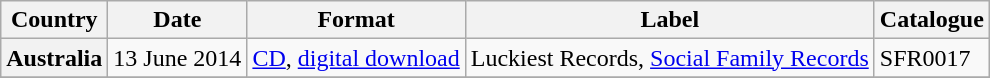<table class="wikitable plainrowheaders">
<tr>
<th scope="col">Country</th>
<th scope="col">Date</th>
<th scope="col">Format</th>
<th scope="col">Label</th>
<th scope="col">Catalogue</th>
</tr>
<tr>
<th scope="row">Australia</th>
<td>13 June 2014</td>
<td><a href='#'>CD</a>, <a href='#'>digital download</a></td>
<td>Luckiest Records, <a href='#'>Social Family Records</a></td>
<td>SFR0017</td>
</tr>
<tr>
</tr>
</table>
